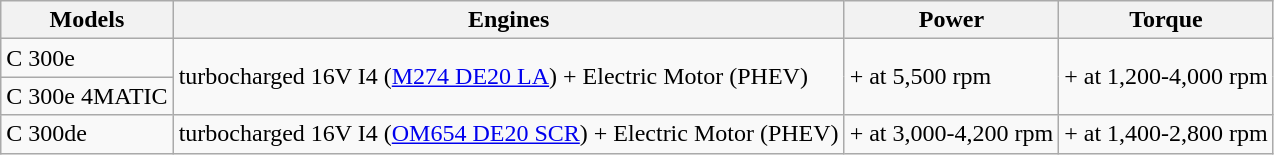<table class="wikitable">
<tr>
<th>Models</th>
<th>Engines</th>
<th>Power</th>
<th>Torque</th>
</tr>
<tr>
<td>C 300e</td>
<td rowspan="2"> turbocharged 16V I4 (<a href='#'>M274 DE20 LA</a>) + Electric Motor (PHEV)</td>
<td rowspan="2"> +  at 5,500 rpm</td>
<td rowspan="2"> +  at 1,200-4,000 rpm</td>
</tr>
<tr>
<td>C 300e 4MATIC</td>
</tr>
<tr>
<td>C 300de</td>
<td> turbocharged 16V I4 (<a href='#'>OM654 DE20 SCR</a>) + Electric Motor (PHEV)</td>
<td> +  at 3,000-4,200 rpm</td>
<td> +  at 1,400-2,800 rpm</td>
</tr>
</table>
